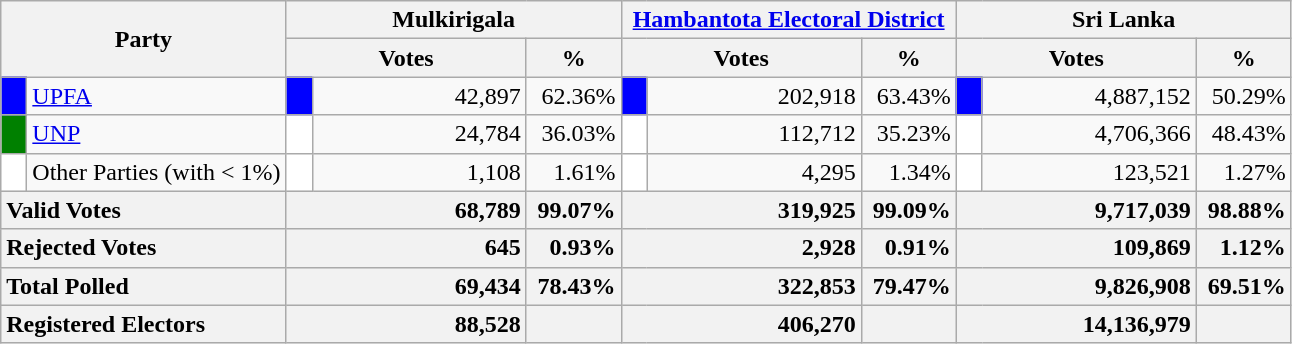<table class="wikitable">
<tr>
<th colspan="2" width="144px"rowspan="2">Party</th>
<th colspan="3" width="216px">Mulkirigala</th>
<th colspan="3" width="216px"><a href='#'>Hambantota Electoral District</a></th>
<th colspan="3" width="216px">Sri Lanka</th>
</tr>
<tr>
<th colspan="2" width="144px">Votes</th>
<th>%</th>
<th colspan="2" width="144px">Votes</th>
<th>%</th>
<th colspan="2" width="144px">Votes</th>
<th>%</th>
</tr>
<tr>
<td style="background-color:blue;" width="10px"></td>
<td style="text-align:left;"><a href='#'>UPFA</a></td>
<td style="background-color:blue;" width="10px"></td>
<td style="text-align:right;">42,897</td>
<td style="text-align:right;">62.36%</td>
<td style="background-color:blue;" width="10px"></td>
<td style="text-align:right;">202,918</td>
<td style="text-align:right;">63.43%</td>
<td style="background-color:blue;" width="10px"></td>
<td style="text-align:right;">4,887,152</td>
<td style="text-align:right;">50.29%</td>
</tr>
<tr>
<td style="background-color:green;" width="10px"></td>
<td style="text-align:left;"><a href='#'>UNP</a></td>
<td style="background-color:white;" width="10px"></td>
<td style="text-align:right;">24,784</td>
<td style="text-align:right;">36.03%</td>
<td style="background-color:white;" width="10px"></td>
<td style="text-align:right;">112,712</td>
<td style="text-align:right;">35.23%</td>
<td style="background-color:white;" width="10px"></td>
<td style="text-align:right;">4,706,366</td>
<td style="text-align:right;">48.43%</td>
</tr>
<tr>
<td style="background-color:white;" width="10px"></td>
<td style="text-align:left;">Other Parties (with < 1%)</td>
<td style="background-color:white;" width="10px"></td>
<td style="text-align:right;">1,108</td>
<td style="text-align:right;">1.61%</td>
<td style="background-color:white;" width="10px"></td>
<td style="text-align:right;">4,295</td>
<td style="text-align:right;">1.34%</td>
<td style="background-color:white;" width="10px"></td>
<td style="text-align:right;">123,521</td>
<td style="text-align:right;">1.27%</td>
</tr>
<tr>
<th colspan="2" width="144px"style="text-align:left;">Valid Votes</th>
<th style="text-align:right;"colspan="2" width="144px">68,789</th>
<th style="text-align:right;">99.07%</th>
<th style="text-align:right;"colspan="2" width="144px">319,925</th>
<th style="text-align:right;">99.09%</th>
<th style="text-align:right;"colspan="2" width="144px">9,717,039</th>
<th style="text-align:right;">98.88%</th>
</tr>
<tr>
<th colspan="2" width="144px"style="text-align:left;">Rejected Votes</th>
<th style="text-align:right;"colspan="2" width="144px">645</th>
<th style="text-align:right;">0.93%</th>
<th style="text-align:right;"colspan="2" width="144px">2,928</th>
<th style="text-align:right;">0.91%</th>
<th style="text-align:right;"colspan="2" width="144px">109,869</th>
<th style="text-align:right;">1.12%</th>
</tr>
<tr>
<th colspan="2" width="144px"style="text-align:left;">Total Polled</th>
<th style="text-align:right;"colspan="2" width="144px">69,434</th>
<th style="text-align:right;">78.43%</th>
<th style="text-align:right;"colspan="2" width="144px">322,853</th>
<th style="text-align:right;">79.47%</th>
<th style="text-align:right;"colspan="2" width="144px">9,826,908</th>
<th style="text-align:right;">69.51%</th>
</tr>
<tr>
<th colspan="2" width="144px"style="text-align:left;">Registered Electors</th>
<th style="text-align:right;"colspan="2" width="144px">88,528</th>
<th></th>
<th style="text-align:right;"colspan="2" width="144px">406,270</th>
<th></th>
<th style="text-align:right;"colspan="2" width="144px">14,136,979</th>
<th></th>
</tr>
</table>
